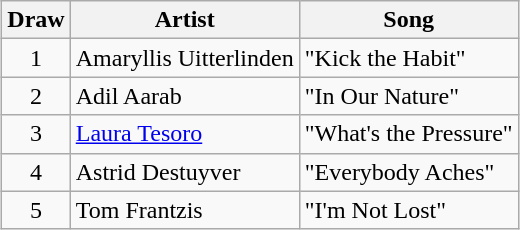<table class="sortable wikitable" style="margin: 1em auto 1em auto; text-align:center">
<tr>
<th>Draw</th>
<th>Artist</th>
<th>Song</th>
</tr>
<tr>
<td>1</td>
<td align="left">Amaryllis Uitterlinden</td>
<td align="left">"Kick the Habit"</td>
</tr>
<tr>
<td>2</td>
<td align="left">Adil Aarab</td>
<td align="left">"In Our Nature"</td>
</tr>
<tr>
<td>3</td>
<td align="left"><a href='#'>Laura Tesoro</a></td>
<td align="left">"What's the Pressure"</td>
</tr>
<tr>
<td>4</td>
<td align="left">Astrid Destuyver</td>
<td align="left">"Everybody Aches"</td>
</tr>
<tr>
<td>5</td>
<td align="left">Tom Frantzis</td>
<td align="left">"I'm Not Lost"</td>
</tr>
</table>
